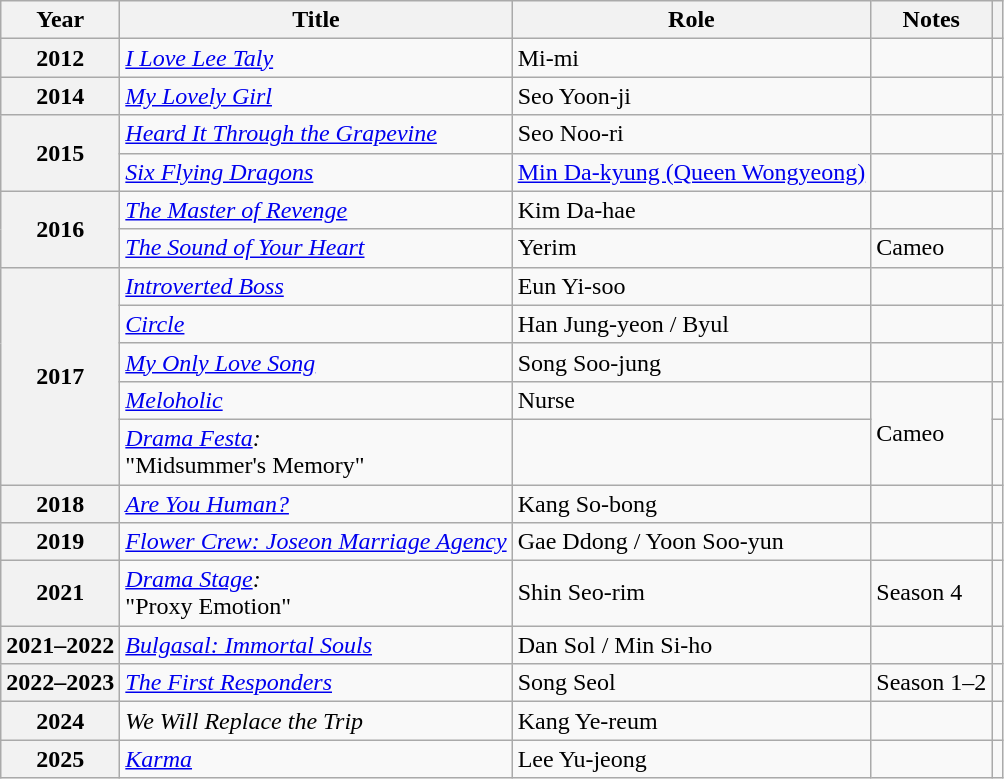<table class="wikitable plainrowheaders sortable">
<tr>
<th scope="col">Year</th>
<th scope="col">Title</th>
<th scope="col">Role</th>
<th scope="col">Notes</th>
<th scope="col" class="unsortable"></th>
</tr>
<tr>
<th scope="row">2012</th>
<td><em><a href='#'>I Love Lee Taly</a></em></td>
<td>Mi-mi</td>
<td></td>
<td style="text-align:center"></td>
</tr>
<tr>
<th scope="row">2014</th>
<td><em><a href='#'>My Lovely Girl</a></em></td>
<td>Seo Yoon-ji</td>
<td></td>
<td style="text-align:center"></td>
</tr>
<tr>
<th scope="row" rowspan="2">2015</th>
<td><em><a href='#'>Heard It Through the Grapevine</a></em></td>
<td>Seo Noo-ri</td>
<td></td>
<td style="text-align:center"></td>
</tr>
<tr>
<td><em><a href='#'>Six Flying Dragons</a></em></td>
<td><a href='#'>Min Da-kyung (Queen Wongyeong)</a></td>
<td></td>
<td style="text-align:center"></td>
</tr>
<tr>
<th scope="row" rowspan="2">2016</th>
<td><em><a href='#'>The Master of Revenge</a></em></td>
<td>Kim Da-hae</td>
<td></td>
<td style="text-align:center"></td>
</tr>
<tr>
<td><em><a href='#'>The Sound of Your Heart</a></em></td>
<td>Yerim</td>
<td>Cameo</td>
<td style="text-align:center"></td>
</tr>
<tr>
<th scope="row" rowspan="5">2017</th>
<td><em><a href='#'>Introverted Boss</a></em></td>
<td>Eun Yi-soo</td>
<td></td>
<td style="text-align:center"></td>
</tr>
<tr>
<td><em><a href='#'>Circle</a></em></td>
<td>Han Jung-yeon / Byul</td>
<td></td>
<td style="text-align:center"></td>
</tr>
<tr>
<td><em><a href='#'>My Only Love Song</a></em></td>
<td>Song Soo-jung</td>
<td style="text-align:center"></td>
</tr>
<tr>
<td><em><a href='#'>Meloholic</a></em></td>
<td>Nurse</td>
<td rowspan="2">Cameo</td>
<td style="text-align:center"></td>
</tr>
<tr>
<td><em><a href='#'>Drama Festa</a>:</em><br>"Midsummer's Memory"</td>
<td></td>
<td style="text-align:center"></td>
</tr>
<tr>
<th scope="row">2018</th>
<td><em><a href='#'>Are You Human?</a></em></td>
<td>Kang So-bong</td>
<td></td>
<td style="text-align:center"></td>
</tr>
<tr>
<th scope="row">2019</th>
<td><em><a href='#'>Flower Crew: Joseon Marriage Agency</a></em></td>
<td>Gae Ddong / Yoon Soo-yun</td>
<td></td>
<td style="text-align:center"></td>
</tr>
<tr>
<th scope="row">2021</th>
<td><em><a href='#'>Drama Stage</a>:</em><br>"Proxy Emotion"</td>
<td>Shin Seo-rim</td>
<td>Season 4</td>
<td style="text-align:center"></td>
</tr>
<tr>
<th scope="row">2021–2022</th>
<td><em><a href='#'>Bulgasal: Immortal Souls</a></em></td>
<td>Dan Sol / Min Si-ho</td>
<td></td>
<td style="text-align:center"></td>
</tr>
<tr>
<th scope="row">2022–2023</th>
<td><em><a href='#'>The First Responders</a></em></td>
<td>Song Seol</td>
<td>Season 1–2</td>
<td style="text-align:center"></td>
</tr>
<tr>
<th scope="row">2024</th>
<td><em>We Will Replace the Trip</em></td>
<td>Kang Ye-reum</td>
<td></td>
<td style="text-align:center"></td>
</tr>
<tr>
<th scope="row">2025</th>
<td><em><a href='#'>Karma</a></em></td>
<td>Lee Yu-jeong</td>
<td></td>
<td style="text-align:center"></td>
</tr>
</table>
